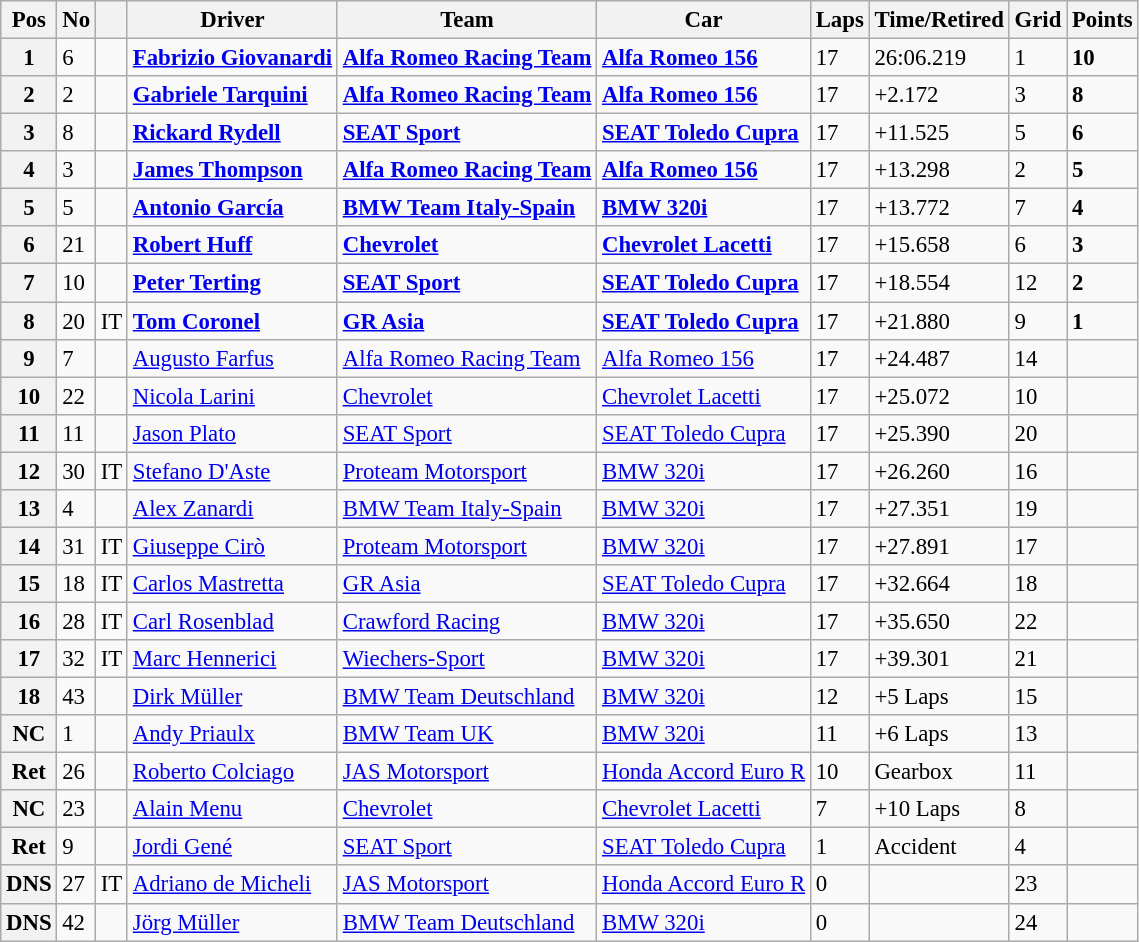<table class="wikitable" style="font-size: 95%">
<tr>
<th>Pos</th>
<th>No</th>
<th></th>
<th>Driver</th>
<th>Team</th>
<th>Car</th>
<th>Laps</th>
<th>Time/Retired</th>
<th>Grid</th>
<th>Points</th>
</tr>
<tr>
<th>1</th>
<td>6</td>
<td></td>
<td> <strong><a href='#'>Fabrizio Giovanardi</a></strong></td>
<td><strong><a href='#'>Alfa Romeo Racing Team</a></strong></td>
<td><strong><a href='#'>Alfa Romeo 156</a></strong></td>
<td>17</td>
<td>26:06.219</td>
<td>1</td>
<td><strong>10</strong></td>
</tr>
<tr>
<th>2</th>
<td>2</td>
<td></td>
<td> <strong><a href='#'>Gabriele Tarquini</a></strong></td>
<td><strong><a href='#'>Alfa Romeo Racing Team</a></strong></td>
<td><strong><a href='#'>Alfa Romeo 156</a></strong></td>
<td>17</td>
<td>+2.172</td>
<td>3</td>
<td><strong>8</strong></td>
</tr>
<tr>
<th>3</th>
<td>8</td>
<td></td>
<td> <strong><a href='#'>Rickard Rydell</a></strong></td>
<td><strong><a href='#'>SEAT Sport</a></strong></td>
<td><strong><a href='#'>SEAT Toledo Cupra</a></strong></td>
<td>17</td>
<td>+11.525</td>
<td>5</td>
<td><strong>6</strong></td>
</tr>
<tr>
<th>4</th>
<td>3</td>
<td></td>
<td> <strong><a href='#'>James Thompson</a></strong></td>
<td><strong><a href='#'>Alfa Romeo Racing Team</a></strong></td>
<td><strong><a href='#'>Alfa Romeo 156</a></strong></td>
<td>17</td>
<td>+13.298</td>
<td>2</td>
<td><strong>5</strong></td>
</tr>
<tr>
<th>5</th>
<td>5</td>
<td></td>
<td> <strong><a href='#'>Antonio García</a></strong></td>
<td><strong><a href='#'>BMW Team Italy-Spain</a></strong></td>
<td><strong><a href='#'>BMW 320i</a></strong></td>
<td>17</td>
<td>+13.772</td>
<td>7</td>
<td><strong>4</strong></td>
</tr>
<tr>
<th>6</th>
<td>21</td>
<td></td>
<td> <strong><a href='#'>Robert Huff</a></strong></td>
<td><strong><a href='#'>Chevrolet</a></strong></td>
<td><strong><a href='#'>Chevrolet Lacetti</a></strong></td>
<td>17</td>
<td>+15.658</td>
<td>6</td>
<td><strong>3</strong></td>
</tr>
<tr>
<th>7</th>
<td>10</td>
<td></td>
<td> <strong><a href='#'>Peter Terting</a></strong></td>
<td><strong><a href='#'>SEAT Sport</a></strong></td>
<td><strong><a href='#'>SEAT Toledo Cupra</a></strong></td>
<td>17</td>
<td>+18.554</td>
<td>12</td>
<td><strong>2</strong></td>
</tr>
<tr>
<th>8</th>
<td>20</td>
<td>IT</td>
<td> <strong><a href='#'>Tom Coronel</a></strong></td>
<td><strong><a href='#'>GR Asia</a></strong></td>
<td><strong><a href='#'>SEAT Toledo Cupra</a></strong></td>
<td>17</td>
<td>+21.880</td>
<td>9</td>
<td><strong>1</strong></td>
</tr>
<tr>
<th>9</th>
<td>7</td>
<td></td>
<td> <a href='#'>Augusto Farfus</a></td>
<td><a href='#'>Alfa Romeo Racing Team</a></td>
<td><a href='#'>Alfa Romeo 156</a></td>
<td>17</td>
<td>+24.487</td>
<td>14</td>
<td></td>
</tr>
<tr>
<th>10</th>
<td>22</td>
<td></td>
<td> <a href='#'>Nicola Larini</a></td>
<td><a href='#'>Chevrolet</a></td>
<td><a href='#'>Chevrolet Lacetti</a></td>
<td>17</td>
<td>+25.072</td>
<td>10</td>
<td></td>
</tr>
<tr>
<th>11</th>
<td>11</td>
<td></td>
<td> <a href='#'>Jason Plato</a></td>
<td><a href='#'>SEAT Sport</a></td>
<td><a href='#'>SEAT Toledo Cupra</a></td>
<td>17</td>
<td>+25.390</td>
<td>20</td>
<td></td>
</tr>
<tr>
<th>12</th>
<td>30</td>
<td>IT</td>
<td> <a href='#'>Stefano D'Aste</a></td>
<td><a href='#'>Proteam Motorsport</a></td>
<td><a href='#'>BMW 320i</a></td>
<td>17</td>
<td>+26.260</td>
<td>16</td>
<td></td>
</tr>
<tr>
<th>13</th>
<td>4</td>
<td></td>
<td> <a href='#'>Alex Zanardi</a></td>
<td><a href='#'>BMW Team Italy-Spain</a></td>
<td><a href='#'>BMW 320i</a></td>
<td>17</td>
<td>+27.351</td>
<td>19</td>
<td></td>
</tr>
<tr>
<th>14</th>
<td>31</td>
<td>IT</td>
<td>  <a href='#'>Giuseppe Cirò</a></td>
<td><a href='#'>Proteam Motorsport</a></td>
<td><a href='#'>BMW 320i</a></td>
<td>17</td>
<td>+27.891</td>
<td>17</td>
<td></td>
</tr>
<tr>
<th>15</th>
<td>18</td>
<td>IT</td>
<td> <a href='#'>Carlos Mastretta</a></td>
<td><a href='#'>GR Asia</a></td>
<td><a href='#'>SEAT Toledo Cupra</a></td>
<td>17</td>
<td>+32.664</td>
<td>18</td>
<td></td>
</tr>
<tr>
<th>16</th>
<td>28</td>
<td>IT</td>
<td> <a href='#'>Carl Rosenblad</a></td>
<td><a href='#'>Crawford Racing</a></td>
<td><a href='#'>BMW 320i</a></td>
<td>17</td>
<td>+35.650</td>
<td>22</td>
<td></td>
</tr>
<tr>
<th>17</th>
<td>32</td>
<td>IT</td>
<td> <a href='#'>Marc Hennerici</a></td>
<td><a href='#'>Wiechers-Sport</a></td>
<td><a href='#'>BMW 320i</a></td>
<td>17</td>
<td>+39.301</td>
<td>21</td>
<td></td>
</tr>
<tr>
<th>18</th>
<td>43</td>
<td></td>
<td> <a href='#'>Dirk Müller</a></td>
<td><a href='#'>BMW Team Deutschland</a></td>
<td><a href='#'>BMW 320i</a></td>
<td>12</td>
<td>+5 Laps</td>
<td>15</td>
<td></td>
</tr>
<tr>
<th>NC</th>
<td>1</td>
<td></td>
<td> <a href='#'>Andy Priaulx</a></td>
<td><a href='#'>BMW Team UK</a></td>
<td><a href='#'>BMW 320i</a></td>
<td>11</td>
<td>+6 Laps</td>
<td>13</td>
<td></td>
</tr>
<tr>
<th>Ret</th>
<td>26</td>
<td></td>
<td> <a href='#'>Roberto Colciago</a></td>
<td><a href='#'>JAS Motorsport</a></td>
<td><a href='#'>Honda Accord Euro R</a></td>
<td>10</td>
<td>Gearbox</td>
<td>11</td>
<td></td>
</tr>
<tr>
<th>NC</th>
<td>23</td>
<td></td>
<td> <a href='#'>Alain Menu</a></td>
<td><a href='#'>Chevrolet</a></td>
<td><a href='#'>Chevrolet Lacetti</a></td>
<td>7</td>
<td>+10 Laps</td>
<td>8</td>
<td></td>
</tr>
<tr>
<th>Ret</th>
<td>9</td>
<td></td>
<td> <a href='#'>Jordi Gené</a></td>
<td><a href='#'>SEAT Sport</a></td>
<td><a href='#'>SEAT Toledo Cupra</a></td>
<td>1</td>
<td>Accident</td>
<td>4</td>
<td></td>
</tr>
<tr>
<th>DNS</th>
<td>27</td>
<td>IT</td>
<td> <a href='#'>Adriano de Micheli</a></td>
<td><a href='#'>JAS Motorsport</a></td>
<td><a href='#'>Honda Accord Euro R</a></td>
<td>0</td>
<td></td>
<td>23</td>
<td></td>
</tr>
<tr>
<th>DNS</th>
<td>42</td>
<td></td>
<td> <a href='#'>Jörg Müller</a></td>
<td><a href='#'>BMW Team Deutschland</a></td>
<td><a href='#'>BMW 320i</a></td>
<td>0</td>
<td></td>
<td>24</td>
<td></td>
</tr>
</table>
